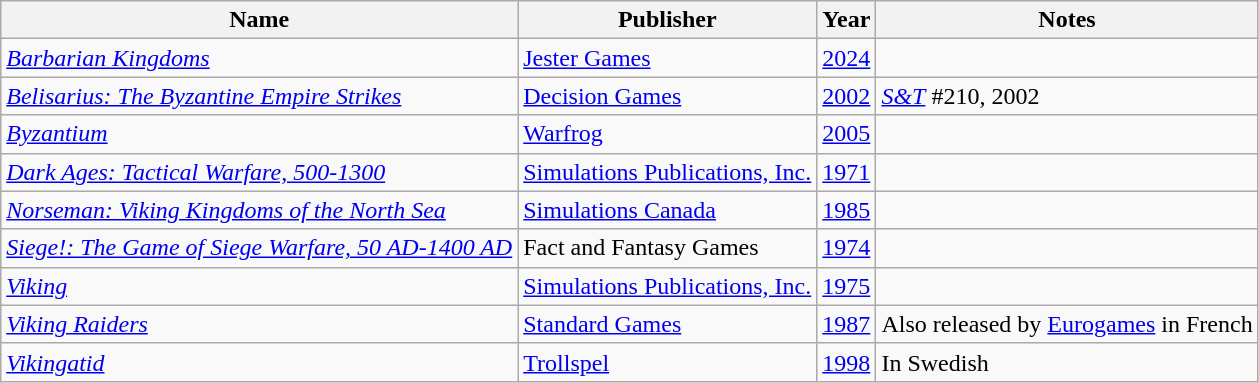<table class="wikitable sortable">
<tr>
<th>Name</th>
<th>Publisher</th>
<th>Year</th>
<th>Notes</th>
</tr>
<tr>
<td><em><a href='#'>Barbarian Kingdoms</a></em></td>
<td><a href='#'>Jester Games</a></td>
<td><a href='#'>2024</a></td>
<td></td>
</tr>
<tr>
<td><em><a href='#'>Belisarius: The Byzantine Empire Strikes</a></em></td>
<td><a href='#'>Decision Games</a></td>
<td><a href='#'>2002</a></td>
<td><em><a href='#'>S&T</a></em> #210, 2002</td>
</tr>
<tr>
<td><em><a href='#'>Byzantium</a></em></td>
<td><a href='#'>Warfrog</a></td>
<td><a href='#'>2005</a></td>
<td></td>
</tr>
<tr>
<td><em><a href='#'>Dark Ages: Tactical Warfare, 500-1300</a></em></td>
<td><a href='#'>Simulations Publications, Inc.</a></td>
<td><a href='#'>1971</a></td>
<td></td>
</tr>
<tr>
<td><em><a href='#'>Norseman: Viking Kingdoms of the North Sea</a></em></td>
<td><a href='#'>Simulations Canada</a></td>
<td><a href='#'>1985</a></td>
<td></td>
</tr>
<tr>
<td><em><a href='#'>Siege!: The Game of Siege Warfare, 50 AD-1400 AD</a></em></td>
<td>Fact and Fantasy Games</td>
<td><a href='#'>1974</a></td>
<td></td>
</tr>
<tr>
<td><em><a href='#'>Viking</a></em></td>
<td><a href='#'>Simulations Publications, Inc.</a></td>
<td><a href='#'>1975</a></td>
<td></td>
</tr>
<tr>
<td><em><a href='#'>Viking Raiders</a></em></td>
<td><a href='#'>Standard Games</a></td>
<td><a href='#'>1987</a></td>
<td>Also released by <a href='#'>Eurogames</a> in French</td>
</tr>
<tr>
<td><em><a href='#'>Vikingatid</a></em></td>
<td><a href='#'>Trollspel</a></td>
<td><a href='#'>1998</a></td>
<td>In Swedish</td>
</tr>
</table>
